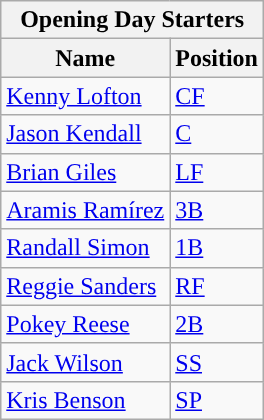<table class="wikitable" style="text-align:left">
<tr>
<th colspan="2">Opening Day Starters</th>
</tr>
<tr>
<th>Name</th>
<th>Position</th>
</tr>
<tr>
<td><a href='#'>Kenny Lofton</a></td>
<td><a href='#'>CF</a></td>
</tr>
<tr>
<td><a href='#'>Jason Kendall</a></td>
<td><a href='#'>C</a></td>
</tr>
<tr>
<td><a href='#'>Brian Giles</a></td>
<td><a href='#'>LF</a></td>
</tr>
<tr>
<td><a href='#'>Aramis Ramírez</a></td>
<td><a href='#'>3B</a></td>
</tr>
<tr>
<td><a href='#'>Randall Simon</a></td>
<td><a href='#'>1B</a></td>
</tr>
<tr>
<td><a href='#'>Reggie Sanders</a></td>
<td><a href='#'>RF</a></td>
</tr>
<tr>
<td><a href='#'>Pokey Reese</a></td>
<td><a href='#'>2B</a></td>
</tr>
<tr>
<td><a href='#'>Jack Wilson</a></td>
<td><a href='#'>SS</a></td>
</tr>
<tr>
<td><a href='#'>Kris Benson</a></td>
<td><a href='#'>SP</a></td>
</tr>
</table>
